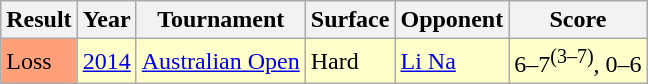<table class="sortable wikitable">
<tr>
<th>Result</th>
<th>Year</th>
<th>Tournament</th>
<th>Surface</th>
<th>Opponent</th>
<th>Score</th>
</tr>
<tr style="background:#ffc;">
<td style="background:#ffa07a">Loss</td>
<td><a href='#'>2014</a></td>
<td><a href='#'>Australian Open</a></td>
<td>Hard</td>
<td> <a href='#'>Li Na</a></td>
<td>6–7<sup>(3–7)</sup>, 0–6</td>
</tr>
</table>
